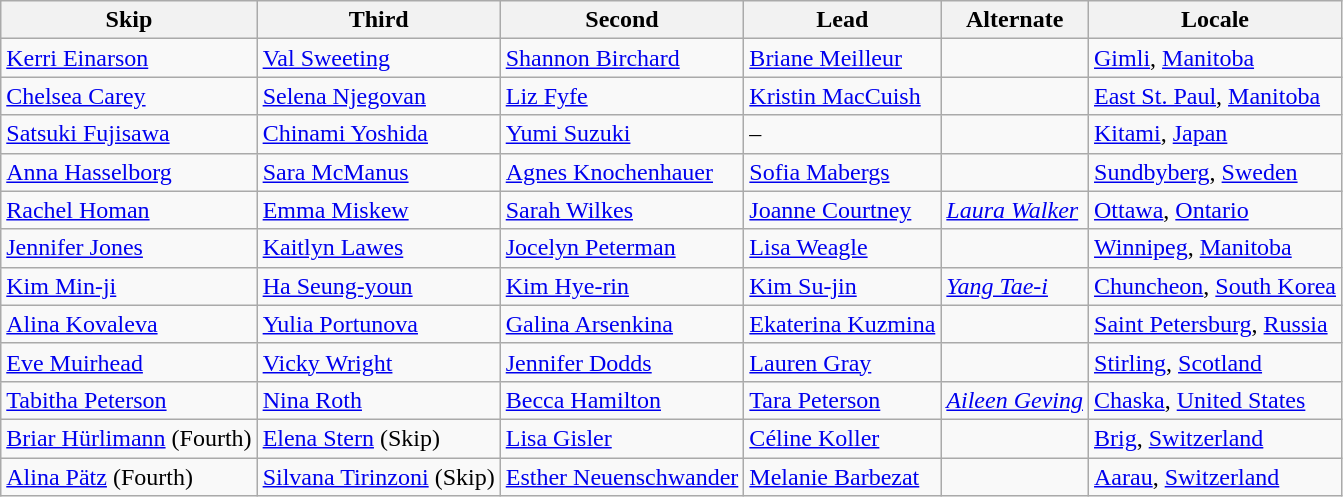<table class=wikitable>
<tr>
<th>Skip</th>
<th>Third</th>
<th>Second</th>
<th>Lead</th>
<th>Alternate</th>
<th>Locale</th>
</tr>
<tr>
<td><a href='#'>Kerri Einarson</a></td>
<td><a href='#'>Val Sweeting</a></td>
<td><a href='#'>Shannon Birchard</a></td>
<td><a href='#'>Briane Meilleur</a></td>
<td></td>
<td> <a href='#'>Gimli</a>, <a href='#'>Manitoba</a></td>
</tr>
<tr>
<td><a href='#'>Chelsea Carey</a></td>
<td><a href='#'>Selena Njegovan</a></td>
<td><a href='#'>Liz Fyfe</a></td>
<td><a href='#'>Kristin MacCuish</a></td>
<td></td>
<td> <a href='#'>East St. Paul</a>, <a href='#'>Manitoba</a></td>
</tr>
<tr>
<td><a href='#'>Satsuki Fujisawa</a></td>
<td><a href='#'>Chinami Yoshida</a></td>
<td><a href='#'>Yumi Suzuki</a></td>
<td>–</td>
<td></td>
<td> <a href='#'>Kitami</a>, <a href='#'>Japan</a></td>
</tr>
<tr>
<td><a href='#'>Anna Hasselborg</a></td>
<td><a href='#'>Sara McManus</a></td>
<td><a href='#'>Agnes Knochenhauer</a></td>
<td><a href='#'>Sofia Mabergs</a></td>
<td></td>
<td> <a href='#'>Sundbyberg</a>, <a href='#'>Sweden</a></td>
</tr>
<tr>
<td><a href='#'>Rachel Homan</a></td>
<td><a href='#'>Emma Miskew</a></td>
<td><a href='#'>Sarah Wilkes</a></td>
<td><a href='#'>Joanne Courtney</a></td>
<td><em><a href='#'>Laura Walker</a></em></td>
<td> <a href='#'>Ottawa</a>, <a href='#'>Ontario</a></td>
</tr>
<tr>
<td><a href='#'>Jennifer Jones</a></td>
<td><a href='#'>Kaitlyn Lawes</a></td>
<td><a href='#'>Jocelyn Peterman</a></td>
<td><a href='#'>Lisa Weagle</a></td>
<td></td>
<td> <a href='#'>Winnipeg</a>, <a href='#'>Manitoba</a></td>
</tr>
<tr>
<td><a href='#'>Kim Min-ji</a></td>
<td><a href='#'>Ha Seung-youn</a></td>
<td><a href='#'>Kim Hye-rin</a></td>
<td><a href='#'>Kim Su-jin</a></td>
<td><em><a href='#'>Yang Tae-i</a></em></td>
<td> <a href='#'>Chuncheon</a>, <a href='#'>South Korea</a></td>
</tr>
<tr>
<td><a href='#'>Alina Kovaleva</a></td>
<td><a href='#'>Yulia Portunova</a></td>
<td><a href='#'>Galina Arsenkina</a></td>
<td><a href='#'>Ekaterina Kuzmina</a></td>
<td></td>
<td> <a href='#'>Saint Petersburg</a>, <a href='#'>Russia</a></td>
</tr>
<tr>
<td><a href='#'>Eve Muirhead</a></td>
<td><a href='#'>Vicky Wright</a></td>
<td><a href='#'>Jennifer Dodds</a></td>
<td><a href='#'>Lauren Gray</a></td>
<td></td>
<td> <a href='#'>Stirling</a>, <a href='#'>Scotland</a></td>
</tr>
<tr>
<td><a href='#'>Tabitha Peterson</a></td>
<td><a href='#'>Nina Roth</a></td>
<td><a href='#'>Becca Hamilton</a></td>
<td><a href='#'>Tara Peterson</a></td>
<td><em><a href='#'>Aileen Geving</a></em></td>
<td> <a href='#'>Chaska</a>, <a href='#'>United States</a></td>
</tr>
<tr>
<td><a href='#'>Briar Hürlimann</a> (Fourth)</td>
<td><a href='#'>Elena Stern</a> (Skip)</td>
<td><a href='#'>Lisa Gisler</a></td>
<td><a href='#'>Céline Koller</a></td>
<td></td>
<td> <a href='#'>Brig</a>, <a href='#'>Switzerland</a></td>
</tr>
<tr>
<td><a href='#'>Alina Pätz</a> (Fourth)</td>
<td><a href='#'>Silvana Tirinzoni</a> (Skip)</td>
<td><a href='#'>Esther Neuenschwander</a></td>
<td><a href='#'>Melanie Barbezat</a></td>
<td></td>
<td> <a href='#'>Aarau</a>, <a href='#'>Switzerland</a></td>
</tr>
</table>
